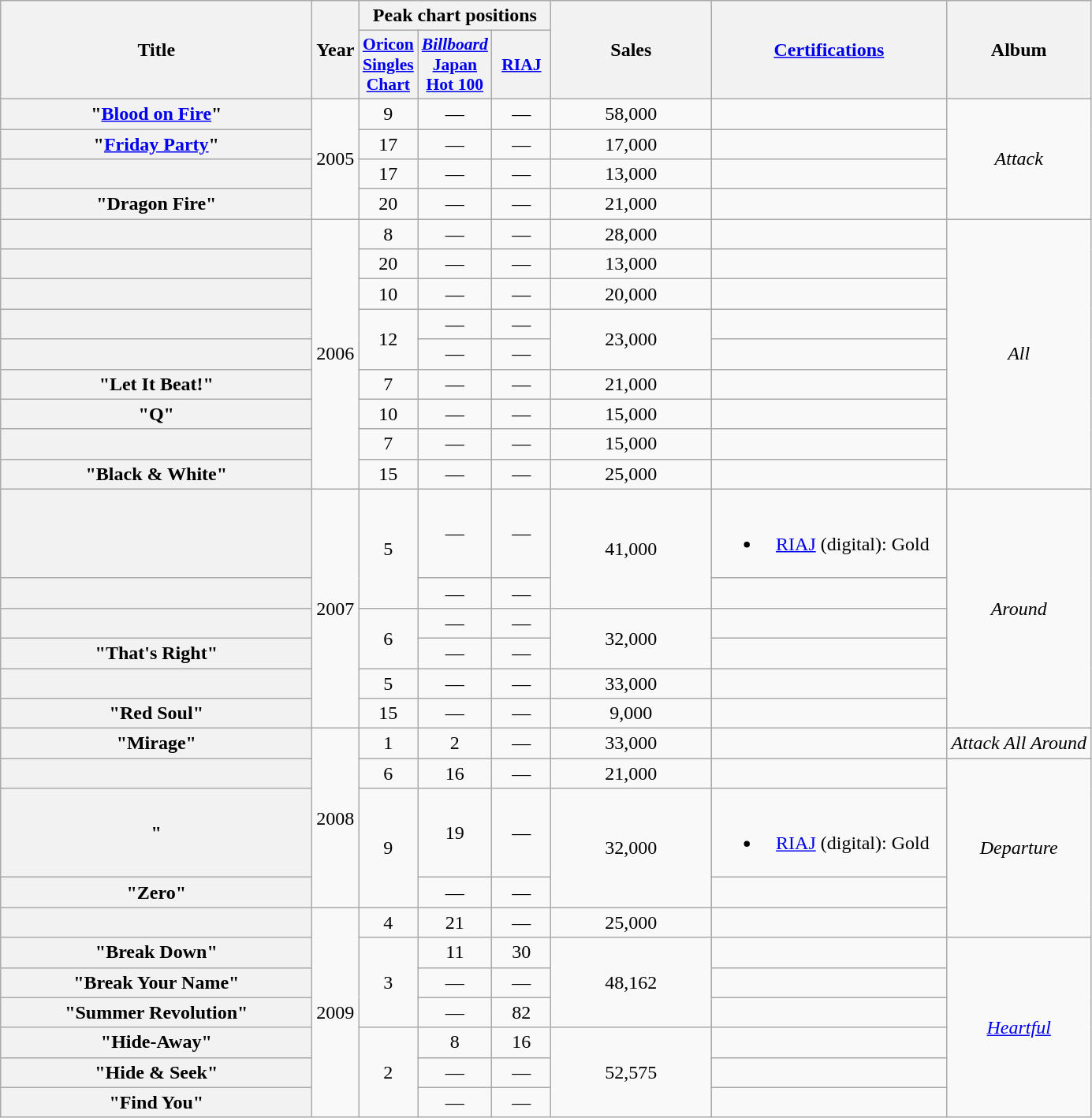<table class="wikitable plainrowheaders" style="text-align:center;" border="1">
<tr>
<th scope="col" rowspan="2" style="width:16em;">Title</th>
<th scope="col" rowspan="2">Year</th>
<th scope="col" colspan="3">Peak chart positions</th>
<th scope="col" rowspan="2" style="width:8em;">Sales</th>
<th scope="col" rowspan="2" style="width:12em;"><a href='#'>Certifications</a></th>
<th scope="col" rowspan="2">Album</th>
</tr>
<tr>
<th scope="col" style="width:3em;font-size:90%;"><a href='#'>Oricon Singles Chart</a><br></th>
<th scope="col" style="width:3em;font-size:90%;"><em><a href='#'>Billboard</a></em> <a href='#'>Japan Hot 100</a><br></th>
<th scope="col" style="width:3em;font-size:90%;"><a href='#'>RIAJ</a><br></th>
</tr>
<tr>
<th scope="row">"<a href='#'>Blood on Fire</a>"</th>
<td rowspan="4">2005</td>
<td>9</td>
<td>—</td>
<td>—</td>
<td>58,000</td>
<td></td>
<td rowspan="4"><em>Attack</em></td>
</tr>
<tr>
<th scope="row">"<a href='#'>Friday Party</a>"</th>
<td>17</td>
<td>—</td>
<td>—</td>
<td>17,000</td>
<td></td>
</tr>
<tr>
<th scope="row"></th>
<td>17</td>
<td>—</td>
<td>—</td>
<td>13,000</td>
<td></td>
</tr>
<tr>
<th scope="row">"Dragon Fire"</th>
<td>20</td>
<td>—</td>
<td>—</td>
<td>21,000</td>
<td></td>
</tr>
<tr>
<th scope="row"></th>
<td rowspan="9">2006</td>
<td>8</td>
<td>—</td>
<td>—</td>
<td>28,000</td>
<td></td>
<td rowspan="9"><em>All</em></td>
</tr>
<tr>
<th scope="row"></th>
<td>20</td>
<td>—</td>
<td>—</td>
<td>13,000</td>
<td></td>
</tr>
<tr>
<th scope="row"></th>
<td>10</td>
<td>—</td>
<td>—</td>
<td>20,000</td>
<td></td>
</tr>
<tr>
<th scope="row"></th>
<td rowspan="2">12</td>
<td>—</td>
<td>—</td>
<td rowspan="2">23,000</td>
<td></td>
</tr>
<tr>
<th scope="row"></th>
<td>—</td>
<td>—</td>
<td></td>
</tr>
<tr>
<th scope="row">"Let It Beat!"</th>
<td>7</td>
<td>—</td>
<td>—</td>
<td>21,000</td>
<td></td>
</tr>
<tr>
<th scope="row">"Q"</th>
<td>10</td>
<td>—</td>
<td>—</td>
<td>15,000</td>
<td></td>
</tr>
<tr>
<th scope="row"></th>
<td>7</td>
<td>—</td>
<td>—</td>
<td>15,000</td>
<td></td>
</tr>
<tr>
<th scope="row">"Black & White"</th>
<td>15</td>
<td>—</td>
<td>—</td>
<td>25,000</td>
<td></td>
</tr>
<tr>
<th scope="row"></th>
<td rowspan="6">2007</td>
<td rowspan="2">5</td>
<td>—</td>
<td>—</td>
<td rowspan="2">41,000</td>
<td><br><ul><li><a href='#'>RIAJ</a> <span>(digital)</span>: Gold</li></ul></td>
<td rowspan="6"><em>Around</em></td>
</tr>
<tr>
<th scope="row"></th>
<td>—</td>
<td>—</td>
<td></td>
</tr>
<tr>
<th scope="row"></th>
<td rowspan="2">6</td>
<td>—</td>
<td>—</td>
<td rowspan="2">32,000</td>
<td></td>
</tr>
<tr>
<th scope="row">"That's Right"</th>
<td>—</td>
<td>—</td>
<td></td>
</tr>
<tr>
<th scope="row"></th>
<td>5</td>
<td>—</td>
<td>—</td>
<td>33,000</td>
<td></td>
</tr>
<tr>
<th scope="row">"Red Soul"</th>
<td>15</td>
<td>—</td>
<td>—</td>
<td>9,000</td>
<td></td>
</tr>
<tr>
<th scope="row">"Mirage"</th>
<td rowspan="4">2008</td>
<td>1</td>
<td>2</td>
<td>—</td>
<td>33,000</td>
<td></td>
<td><em>Attack All Around</em></td>
</tr>
<tr>
<th scope="row"></th>
<td>6</td>
<td>16</td>
<td>—</td>
<td>21,000</td>
<td></td>
<td rowspan="4"><em>Departure</em></td>
</tr>
<tr>
<th scope="row">"</th>
<td rowspan="2">9</td>
<td>19</td>
<td>—</td>
<td rowspan="2">32,000</td>
<td><br><ul><li><a href='#'>RIAJ</a> <span>(digital)</span>: Gold</li></ul></td>
</tr>
<tr>
<th scope="row">"Zero"</th>
<td>—</td>
<td>—</td>
<td></td>
</tr>
<tr>
<th scope="row"></th>
<td rowspan="7">2009</td>
<td>4</td>
<td>21</td>
<td>—</td>
<td>25,000</td>
<td></td>
</tr>
<tr>
<th scope="row">"Break Down"</th>
<td rowspan="3">3</td>
<td>11</td>
<td>30</td>
<td rowspan="3">48,162</td>
<td></td>
<td rowspan="6"><em><a href='#'>Heartful</a></em></td>
</tr>
<tr>
<th scope="row">"Break Your Name"</th>
<td>—</td>
<td>—</td>
<td></td>
</tr>
<tr>
<th scope="row">"Summer Revolution"</th>
<td>—</td>
<td>82</td>
<td></td>
</tr>
<tr>
<th scope="row">"Hide-Away"</th>
<td rowspan="3">2</td>
<td>8</td>
<td>16</td>
<td rowspan="3">52,575</td>
<td></td>
</tr>
<tr>
<th scope="row">"Hide & Seek"</th>
<td>—</td>
<td>—</td>
<td></td>
</tr>
<tr>
<th scope="row">"Find You"</th>
<td>—</td>
<td>—</td>
<td></td>
</tr>
</table>
